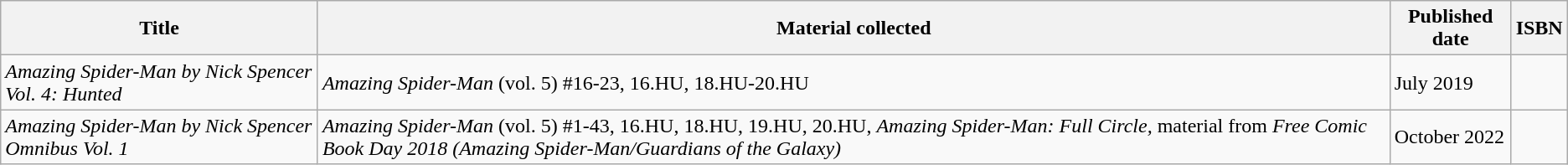<table class="wikitable">
<tr>
<th>Title</th>
<th>Material collected</th>
<th>Published date</th>
<th>ISBN</th>
</tr>
<tr>
<td><em>Amazing Spider-Man by Nick Spencer Vol. 4: Hunted</em></td>
<td><em>Amazing Spider-Man</em> (vol. 5) #16-23, 16.HU, 18.HU-20.HU</td>
<td>July 2019</td>
<td></td>
</tr>
<tr>
<td><em>Amazing Spider-Man by Nick Spencer Omnibus Vol. 1</em></td>
<td><em>Amazing Spider-Man</em> (vol. 5) #1-43, 16.HU, 18.HU, 19.HU, 20.HU, <em>Amazing Spider-Man: Full Circle,</em> material from <em>Free Comic Book Day 2018 (Amazing Spider-Man/Guardians of the Galaxy)</em></td>
<td>October 2022</td>
<td></td>
</tr>
</table>
